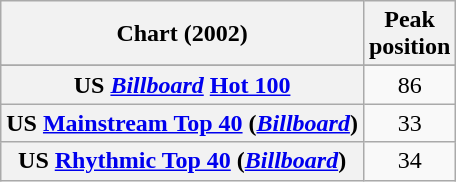<table class="wikitable sortable plainrowheaders" style="text-align:center">
<tr>
<th>Chart (2002)</th>
<th>Peak<br>position</th>
</tr>
<tr>
</tr>
<tr>
</tr>
<tr>
<th scope="row">US <em><a href='#'>Billboard</a></em> <a href='#'>Hot 100</a></th>
<td>86</td>
</tr>
<tr>
<th scope="row">US <a href='#'>Mainstream Top 40</a> (<em><a href='#'>Billboard</a></em>)</th>
<td>33</td>
</tr>
<tr>
<th scope="row">US <a href='#'>Rhythmic Top 40</a> (<em><a href='#'>Billboard</a></em>)</th>
<td>34</td>
</tr>
</table>
